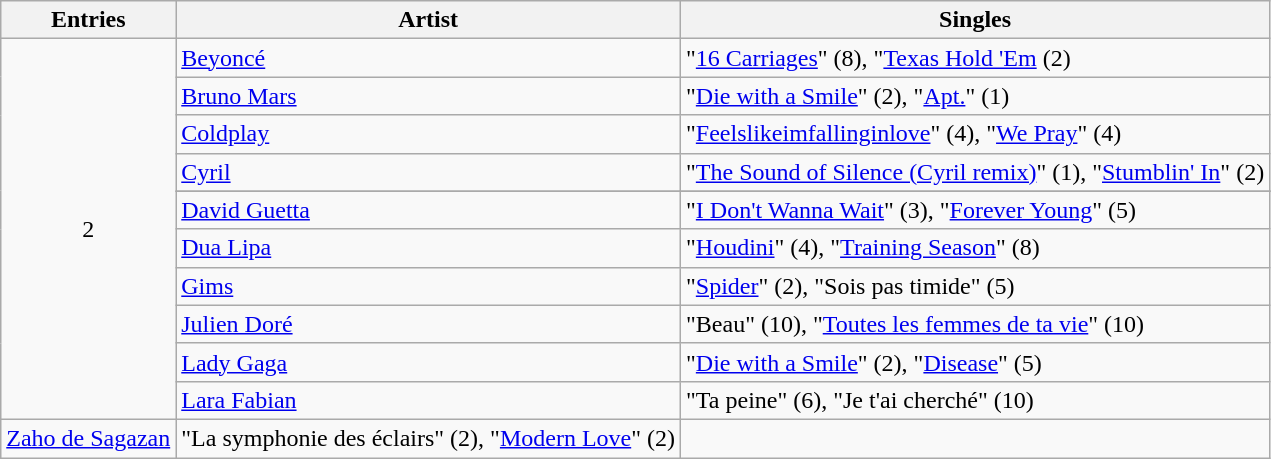<table class="wikitable plainrowheaders">
<tr>
<th>Entries</th>
<th>Artist</th>
<th>Singles</th>
</tr>
<tr>
<td style="text-align: center;" rowspan="11">2</td>
<td><a href='#'>Beyoncé</a></td>
<td>"<a href='#'>16 Carriages</a>" (8), "<a href='#'>Texas Hold 'Em</a> (2)</td>
</tr>
<tr>
<td><a href='#'>Bruno Mars</a></td>
<td>"<a href='#'>Die with a Smile</a>" (2), "<a href='#'>Apt.</a>" (1)</td>
</tr>
<tr>
<td><a href='#'>Coldplay</a></td>
<td>"<a href='#'>Feelslikeimfallinginlove</a>" (4), "<a href='#'>We Pray</a>" (4)</td>
</tr>
<tr>
<td><a href='#'>Cyril</a></td>
<td>"<a href='#'>The Sound of Silence (Cyril remix)</a>" (1), "<a href='#'>Stumblin' In</a>" (2)</td>
</tr>
<tr>
</tr>
<tr>
<td><a href='#'>David Guetta</a></td>
<td>"<a href='#'>I Don't Wanna Wait</a>" (3), "<a href='#'>Forever Young</a>" (5)</td>
</tr>
<tr>
<td><a href='#'>Dua Lipa</a></td>
<td>"<a href='#'>Houdini</a>" (4), "<a href='#'>Training Season</a>" (8)</td>
</tr>
<tr>
<td><a href='#'>Gims</a></td>
<td>"<a href='#'>Spider</a>" (2), "Sois pas timide" (5)</td>
</tr>
<tr>
<td><a href='#'>Julien Doré</a></td>
<td>"Beau" (10), "<a href='#'>Toutes les femmes de ta vie</a>" (10)</td>
</tr>
<tr>
<td><a href='#'>Lady Gaga</a></td>
<td>"<a href='#'>Die with a Smile</a>" (2), "<a href='#'>Disease</a>" (5)</td>
</tr>
<tr>
<td><a href='#'>Lara Fabian</a></td>
<td>"Ta peine" (6), "Je t'ai cherché" (10)</td>
</tr>
<tr>
<td><a href='#'>Zaho de Sagazan</a></td>
<td>"La symphonie des éclairs" (2), "<a href='#'>Modern Love</a>" (2)</td>
</tr>
</table>
